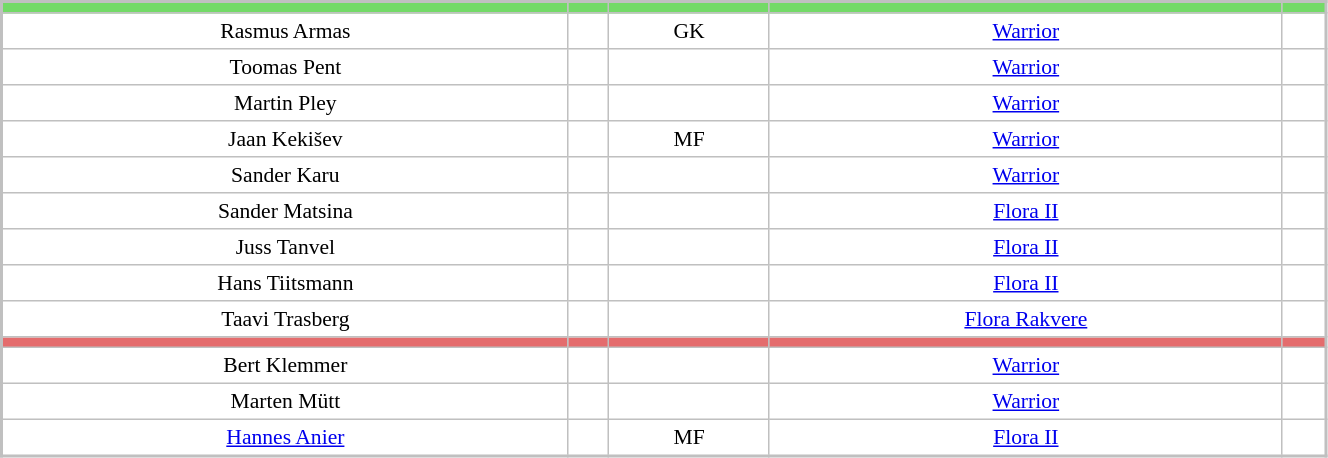<table cellspacing="4" cellpadding="3" style="text-align:center;width:70%;border:solid 2px silver;font-size:90%" rules="all">
<tr style="background-color:#73DA67;">
<td></td>
<td></td>
<td></td>
<td></td>
<td></td>
</tr>
<tr>
<td>Rasmus Armas</td>
<td></td>
<td>GK</td>
<td><a href='#'>Warrior</a></td>
<td></td>
</tr>
<tr>
<td>Toomas Pent</td>
<td></td>
<td></td>
<td><a href='#'>Warrior</a></td>
<td></td>
</tr>
<tr>
<td>Martin Pley</td>
<td></td>
<td></td>
<td><a href='#'>Warrior</a></td>
<td></td>
</tr>
<tr>
<td>Jaan Kekišev</td>
<td></td>
<td>MF</td>
<td><a href='#'>Warrior</a></td>
<td></td>
</tr>
<tr>
<td>Sander Karu</td>
<td></td>
<td></td>
<td><a href='#'>Warrior</a></td>
<td></td>
</tr>
<tr>
<td>Sander Matsina</td>
<td></td>
<td></td>
<td><a href='#'>Flora II</a></td>
<td></td>
</tr>
<tr>
<td>Juss Tanvel</td>
<td></td>
<td></td>
<td><a href='#'>Flora II</a></td>
<td></td>
</tr>
<tr>
<td>Hans Tiitsmann</td>
<td></td>
<td></td>
<td><a href='#'>Flora II</a></td>
<td></td>
</tr>
<tr>
<td>Taavi Trasberg</td>
<td></td>
<td></td>
<td><a href='#'>Flora Rakvere</a></td>
<td></td>
</tr>
<tr style="background-color:#E46C6D;">
<td></td>
<td></td>
<td></td>
<td></td>
<td></td>
</tr>
<tr>
<td>Bert Klemmer</td>
<td></td>
<td></td>
<td><a href='#'>Warrior</a></td>
<td></td>
</tr>
<tr>
<td>Marten Mütt</td>
<td></td>
<td></td>
<td><a href='#'>Warrior</a></td>
<td></td>
</tr>
<tr>
<td><a href='#'>Hannes Anier</a></td>
<td></td>
<td>MF</td>
<td><a href='#'>Flora II</a></td>
<td></td>
</tr>
</table>
